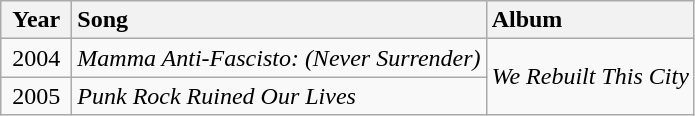<table class="wikitable">
<tr>
<th style="vertical-align:top; text-align:center; width:40px;">Year</th>
<th style="text-align:left; vertical-align:top;">Song</th>
<th style="text-align:left; vertical-align:top;">Album</th>
</tr>
<tr>
<td style="text-align:center; vertical-align:top;">2004</td>
<td style="text-align:left; vertical-align:top;"><em>Mamma Anti-Fascisto: (Never Surrender)</em></td>
<td rowspan="2"><em>We Rebuilt This City</em></td>
</tr>
<tr style="vertical-align:top;">
<td style="text-align:center; ">2005</td>
<td style="text-align:left; "><em>Punk Rock Ruined Our Lives</em></td>
</tr>
</table>
